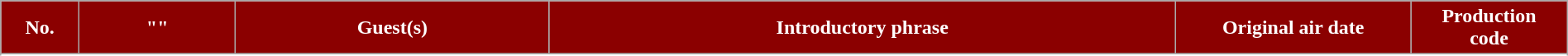<table class="wikitable plainrowheaders" style="width:100%; margin:auto;">
<tr>
<th style="background-color: #8B0000; color:#ffffff" width=5%><abbr>No.</abbr></th>
<th style="background-color: #8B0000; color:#ffffff" width=10%>"<a href='#'></a>"</th>
<th style="background-color: #8B0000; color:#ffffff" width=20%>Guest(s)</th>
<th style="background-color: #8B0000; color:#ffffff" width=40%>Introductory phrase</th>
<th style="background-color: #8B0000; color:#ffffff" width=15%>Original air date</th>
<th style="background-color: #8B0000; color:#ffffff" width=10%>Production <br> code</th>
</tr>
<tr>
</tr>
<tr>
</tr>
<tr>
</tr>
<tr>
</tr>
<tr>
</tr>
<tr>
</tr>
<tr>
</tr>
<tr>
</tr>
<tr>
</tr>
<tr>
</tr>
<tr>
</tr>
<tr>
</tr>
<tr>
</tr>
</table>
